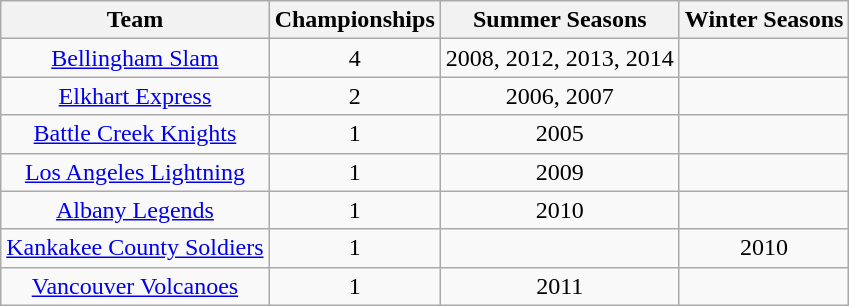<table class="wikitable">
<tr>
<th>Team</th>
<th>Championships</th>
<th>Summer Seasons</th>
<th>Winter Seasons</th>
</tr>
<tr>
<td align=center><a href='#'>Bellingham Slam</a></td>
<td align=center>4</td>
<td align=center>2008, 2012, 2013, 2014</td>
<td align=center></td>
</tr>
<tr>
<td align=center><a href='#'>Elkhart Express</a></td>
<td align=center>2</td>
<td align=center>2006, 2007</td>
<td align=center></td>
</tr>
<tr>
<td align=center><a href='#'>Battle Creek Knights</a></td>
<td align=center>1</td>
<td align=center>2005</td>
<td align=center></td>
</tr>
<tr>
<td align=center><a href='#'>Los Angeles Lightning</a></td>
<td align=center>1</td>
<td align=center>2009</td>
<td align=center></td>
</tr>
<tr>
<td align=center><a href='#'>Albany Legends</a></td>
<td align=center>1</td>
<td align=center>2010</td>
<td align=center></td>
</tr>
<tr>
<td align=center><a href='#'>Kankakee County Soldiers</a></td>
<td align=center>1</td>
<td align=center></td>
<td align=center>2010</td>
</tr>
<tr>
<td align=center><a href='#'>Vancouver Volcanoes</a></td>
<td align=center>1</td>
<td align=center>2011</td>
<td align=center></td>
</tr>
</table>
